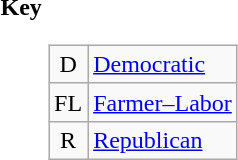<table>
<tr valign=top>
<th>Key</th>
<td><br><table class=wikitable>
<tr>
<td align=center >D</td>
<td><a href='#'>Democratic</a></td>
</tr>
<tr>
<td align=center >FL</td>
<td><a href='#'>Farmer–Labor</a></td>
</tr>
<tr>
<td align=center >R</td>
<td><a href='#'>Republican</a></td>
</tr>
</table>
</td>
</tr>
</table>
